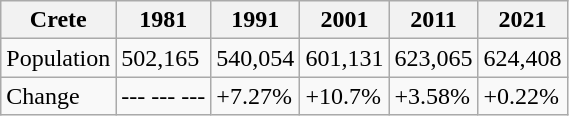<table class="wikitable">
<tr>
<th>Crete</th>
<th>1981</th>
<th>1991</th>
<th>2001</th>
<th>2011</th>
<th>2021</th>
</tr>
<tr>
<td>Population</td>
<td>502,165</td>
<td>540,054</td>
<td>601,131</td>
<td>623,065</td>
<td>624,408</td>
</tr>
<tr>
<td>Change</td>
<td>--- --- ---</td>
<td>+7.27%</td>
<td>+10.7%</td>
<td>+3.58%</td>
<td>+0.22%</td>
</tr>
</table>
